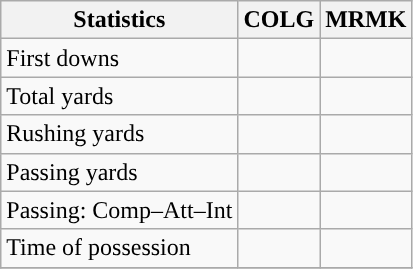<table class="wikitable" style="float: left;">
<tr>
<th>Statistics</th>
<th>COLG</th>
<th>MRMK</th>
</tr>
<tr>
<td>First downs</td>
<td></td>
<td></td>
</tr>
<tr>
<td>Total yards</td>
<td></td>
<td></td>
</tr>
<tr>
<td>Rushing yards</td>
<td></td>
<td></td>
</tr>
<tr>
<td>Passing yards</td>
<td></td>
<td></td>
</tr>
<tr>
<td>Passing: Comp–Att–Int</td>
<td></td>
<td></td>
</tr>
<tr>
<td>Time of possession</td>
<td></td>
<td></td>
</tr>
<tr>
</tr>
</table>
